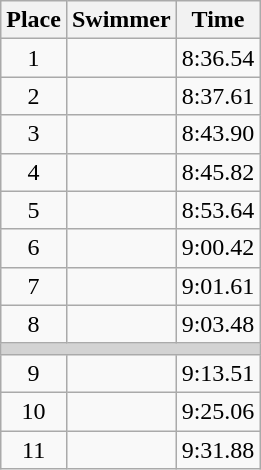<table class="wikitable" style="text-align:center;">
<tr>
<th>Place</th>
<th>Swimmer</th>
<th>Time</th>
</tr>
<tr>
<td>1</td>
<td align=left></td>
<td>8:36.54</td>
</tr>
<tr>
<td>2</td>
<td align=left></td>
<td>8:37.61</td>
</tr>
<tr>
<td>3</td>
<td align=left></td>
<td>8:43.90</td>
</tr>
<tr>
<td>4</td>
<td align=left></td>
<td>8:45.82</td>
</tr>
<tr>
<td>5</td>
<td align=left></td>
<td>8:53.64</td>
</tr>
<tr>
<td>6</td>
<td align=left></td>
<td>9:00.42</td>
</tr>
<tr>
<td>7</td>
<td align=left></td>
<td>9:01.61</td>
</tr>
<tr>
<td>8</td>
<td align=left></td>
<td>9:03.48</td>
</tr>
<tr>
<td colspan=3 bgcolor=lightgray></td>
</tr>
<tr>
<td>9</td>
<td align=left></td>
<td>9:13.51</td>
</tr>
<tr>
<td>10</td>
<td align=left></td>
<td>9:25.06</td>
</tr>
<tr>
<td>11</td>
<td align=left></td>
<td>9:31.88</td>
</tr>
</table>
